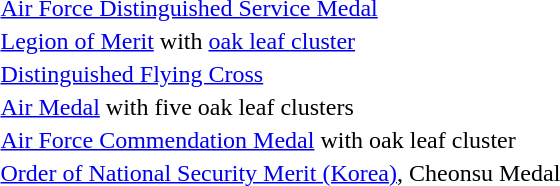<table>
<tr>
<td> <a href='#'>Air Force Distinguished Service Medal</a></td>
</tr>
<tr>
<td> <a href='#'>Legion of Merit</a> with <a href='#'>oak leaf cluster</a></td>
</tr>
<tr>
<td> <a href='#'>Distinguished Flying Cross</a></td>
</tr>
<tr>
<td> <a href='#'>Air Medal</a> with five oak leaf clusters</td>
</tr>
<tr>
<td> <a href='#'>Air Force Commendation Medal</a> with oak leaf cluster</td>
</tr>
<tr>
<td> <a href='#'>Order of National Security Merit (Korea)</a>, Cheonsu Medal</td>
</tr>
</table>
